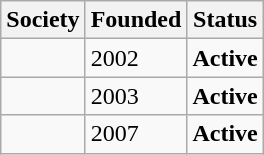<table class="wikitable">
<tr>
<th>Society</th>
<th>Founded</th>
<th>Status</th>
</tr>
<tr>
<td></td>
<td>2002</td>
<td><strong>Active</strong></td>
</tr>
<tr>
<td></td>
<td>2003</td>
<td><strong>Active</strong></td>
</tr>
<tr>
<td></td>
<td>2007</td>
<td><strong>Active</strong></td>
</tr>
</table>
